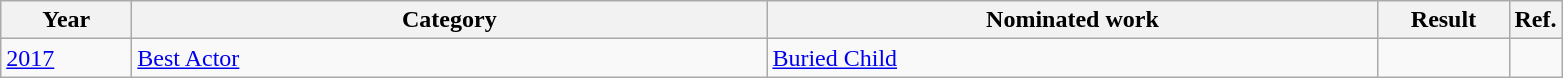<table class="wikitable">
<tr>
<th scope="col" style="width:5em;">Year</th>
<th scope="col" style="width:26em;">Category</th>
<th scope="col" style="width:25em;">Nominated work</th>
<th scope="col" style="width:5em;">Result</th>
<th>Ref.</th>
</tr>
<tr>
<td><a href='#'>2017</a></td>
<td><a href='#'>Best Actor</a></td>
<td><a href='#'>Buried Child</a></td>
<td></td>
<td></td>
</tr>
</table>
